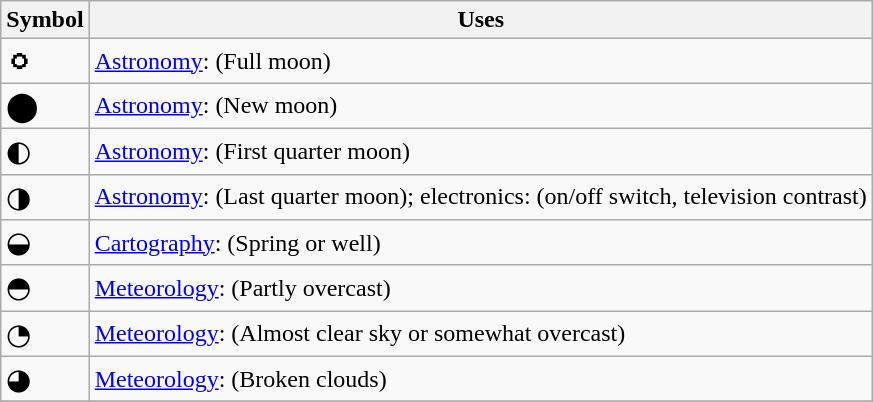<table class="wikitable">
<tr>
<th>Symbol</th>
<th>Uses</th>
</tr>
<tr>
<td><big>⭘</big></td>
<td><a href='#'>Astronomy</a>: (Full moon)</td>
</tr>
<tr>
<td><big>⬤</big></td>
<td><a href='#'>Astronomy</a>: (New moon)</td>
</tr>
<tr>
<td><big>◐</big></td>
<td><a href='#'>Astronomy</a>: (First quarter moon)</td>
</tr>
<tr>
<td><big>◑</big></td>
<td><a href='#'>Astronomy</a>: (Last quarter moon); electronics: (on/off switch, television contrast)</td>
</tr>
<tr>
<td><big>◒</big></td>
<td><a href='#'>Cartography</a>: (Spring or well)</td>
</tr>
<tr>
<td><big>◓</big></td>
<td><a href='#'>Meteorology</a>: (Partly overcast)</td>
</tr>
<tr>
<td><big>◔</big></td>
<td><a href='#'>Meteorology</a>: (Almost clear sky or somewhat overcast)</td>
</tr>
<tr>
<td><big>◕</big></td>
<td><a href='#'>Meteorology</a>: (Broken clouds)</td>
</tr>
<tr>
</tr>
</table>
